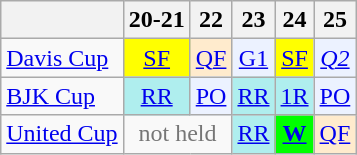<table class="wikitable nowrap" style=text-align:center>
<tr>
<th></th>
<th>20-21</th>
<th>22</th>
<th>23</th>
<th>24</th>
<th>25</th>
</tr>
<tr>
<td align=left><a href='#'>Davis Cup</a></td>
<td bgcolor=yellow><a href='#'>SF</a></td>
<td bgcolor=ffebcd><a href='#'>QF</a></td>
<td bgcolor=ecf2ff><a href='#'>G1</a></td>
<td bgcolor=yellow><a href='#'>SF</a></td>
<td bgcolor=ecf2ff><a href='#'><em>Q2</em></a></td>
</tr>
<tr>
<td align=left><a href='#'>BJK Cup</a></td>
<td bgcolor=afeeee><a href='#'>RR</a></td>
<td bgcolor=ecf2ff><a href='#'>PO</a></td>
<td bgcolor=afeeee><a href='#'>RR</a></td>
<td bgcolor=afeeee><a href='#'>1R</a></td>
<td bgcolor=ecf2ff><a href='#'>PO</a></td>
</tr>
<tr>
<td align=left><a href='#'>United Cup</a></td>
<td colspan=2 style=color:#767676>not held</td>
<td bgcolor=afeeee><a href='#'>RR</a></td>
<td bgcolor=lime><a href='#'><strong>W</strong></a></td>
<td bgcolor=ffebcd><a href='#'>QF</a></td>
</tr>
</table>
